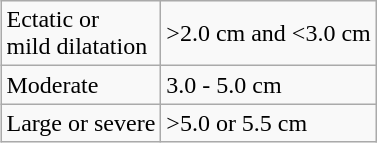<table class="wikitable" align="right">
<tr>
<td>Ectatic or<br>mild dilatation</td>
<td>>2.0 cm and <3.0 cm</td>
</tr>
<tr>
<td>Moderate</td>
<td>3.0 - 5.0 cm</td>
</tr>
<tr>
<td>Large or severe</td>
<td>>5.0 or 5.5 cm</td>
</tr>
</table>
